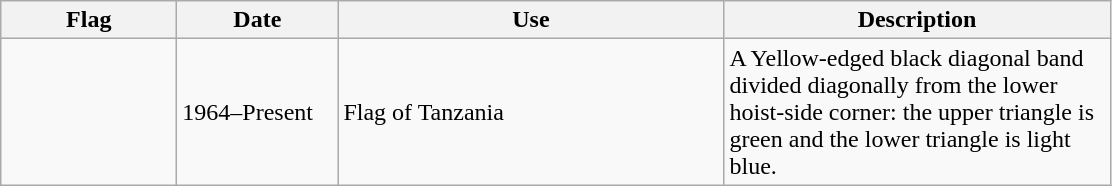<table class="wikitable">
<tr>
<th style="width:110px;">Flag</th>
<th style="width:100px;">Date</th>
<th style="width:250px;">Use</th>
<th style="width:250px;">Description</th>
</tr>
<tr>
<td></td>
<td>1964–Present</td>
<td>Flag of Tanzania</td>
<td>A Yellow-edged black diagonal band divided diagonally from the lower hoist-side corner: the upper triangle is green and the lower triangle is light blue.</td>
</tr>
</table>
